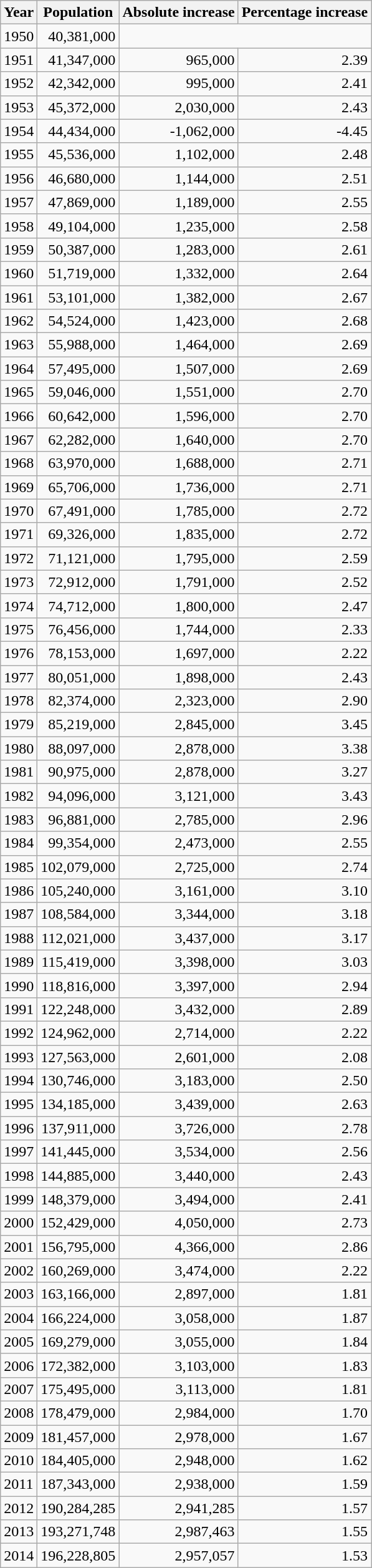<table class="wikitable collapsible collapsed">
<tr>
<th>Year</th>
<th>Population</th>
<th>Absolute increase</th>
<th>Percentage increase</th>
</tr>
<tr>
<td>1950</td>
<td align="right">40,381,000</td>
</tr>
<tr>
<td>1951</td>
<td align="right">41,347,000</td>
<td align="right">965,000</td>
<td align="right">2.39</td>
</tr>
<tr>
<td>1952</td>
<td align="right">42,342,000</td>
<td align="right">995,000</td>
<td align="right">2.41</td>
</tr>
<tr>
<td>1953</td>
<td align="right">45,372,000</td>
<td align="right">2,030,000</td>
<td align="right">2.43</td>
</tr>
<tr>
<td>1954</td>
<td align="right">44,434,000</td>
<td align="right">-1,062,000</td>
<td align="right">-4.45</td>
</tr>
<tr>
<td>1955</td>
<td align="right">45,536,000</td>
<td align="right">1,102,000</td>
<td align="right">2.48</td>
</tr>
<tr>
<td>1956</td>
<td align="right">46,680,000</td>
<td align="right">1,144,000</td>
<td align="right">2.51</td>
</tr>
<tr>
<td>1957</td>
<td align="right">47,869,000</td>
<td align="right">1,189,000</td>
<td align="right">2.55</td>
</tr>
<tr>
<td>1958</td>
<td align="right">49,104,000</td>
<td align="right">1,235,000</td>
<td align="right">2.58</td>
</tr>
<tr>
<td>1959</td>
<td align="right">50,387,000</td>
<td align="right">1,283,000</td>
<td align="right">2.61</td>
</tr>
<tr>
<td>1960</td>
<td align="right">51,719,000</td>
<td align="right">1,332,000</td>
<td align="right">2.64</td>
</tr>
<tr>
<td>1961</td>
<td align="right">53,101,000</td>
<td align="right">1,382,000</td>
<td align="right">2.67</td>
</tr>
<tr>
<td>1962</td>
<td align="right">54,524,000</td>
<td align="right">1,423,000</td>
<td align="right">2.68</td>
</tr>
<tr>
<td>1963</td>
<td align="right">55,988,000</td>
<td align="right">1,464,000</td>
<td align="right">2.69</td>
</tr>
<tr>
<td>1964</td>
<td align="right">57,495,000</td>
<td align="right">1,507,000</td>
<td align="right">2.69</td>
</tr>
<tr>
<td>1965</td>
<td align="right">59,046,000</td>
<td align="right">1,551,000</td>
<td align="right">2.70</td>
</tr>
<tr>
<td>1966</td>
<td align="right">60,642,000</td>
<td align="right">1,596,000</td>
<td align="right">2.70</td>
</tr>
<tr>
<td>1967</td>
<td align="right">62,282,000</td>
<td align="right">1,640,000</td>
<td align="right">2.70</td>
</tr>
<tr>
<td>1968</td>
<td align="right">63,970,000</td>
<td align="right">1,688,000</td>
<td align="right">2.71</td>
</tr>
<tr>
<td>1969</td>
<td align="right">65,706,000</td>
<td align="right">1,736,000</td>
<td align="right">2.71</td>
</tr>
<tr>
<td>1970</td>
<td align="right">67,491,000</td>
<td align="right">1,785,000</td>
<td align="right">2.72</td>
</tr>
<tr>
<td>1971</td>
<td align="right">69,326,000</td>
<td align="right">1,835,000</td>
<td align="right">2.72</td>
</tr>
<tr>
<td>1972</td>
<td align="right">71,121,000</td>
<td align="right">1,795,000</td>
<td align="right">2.59</td>
</tr>
<tr>
<td>1973</td>
<td align="right">72,912,000</td>
<td align="right">1,791,000</td>
<td align="right">2.52</td>
</tr>
<tr>
<td>1974</td>
<td align="right">74,712,000</td>
<td align="right">1,800,000</td>
<td align="right">2.47</td>
</tr>
<tr>
<td>1975</td>
<td align="right">76,456,000</td>
<td align="right">1,744,000</td>
<td align="right">2.33</td>
</tr>
<tr>
<td>1976</td>
<td align="right">78,153,000</td>
<td align="right">1,697,000</td>
<td align="right">2.22</td>
</tr>
<tr>
<td>1977</td>
<td align="right">80,051,000</td>
<td align="right">1,898,000</td>
<td align="right">2.43</td>
</tr>
<tr>
<td>1978</td>
<td align="right">82,374,000</td>
<td align="right">2,323,000</td>
<td align="right">2.90</td>
</tr>
<tr>
<td>1979</td>
<td align="right">85,219,000</td>
<td align="right">2,845,000</td>
<td align="right">3.45</td>
</tr>
<tr>
<td>1980</td>
<td align="right">88,097,000</td>
<td align="right">2,878,000</td>
<td align="right">3.38</td>
</tr>
<tr>
<td>1981</td>
<td align="right">90,975,000</td>
<td align="right">2,878,000</td>
<td align="right">3.27</td>
</tr>
<tr>
<td>1982</td>
<td align="right">94,096,000</td>
<td align="right">3,121,000</td>
<td align="right">3.43</td>
</tr>
<tr>
<td>1983</td>
<td align="right">96,881,000</td>
<td align="right">2,785,000</td>
<td align="right">2.96</td>
</tr>
<tr>
<td>1984</td>
<td align="right">99,354,000</td>
<td align="right">2,473,000</td>
<td align="right">2.55</td>
</tr>
<tr>
<td>1985</td>
<td align="right">102,079,000</td>
<td align="right">2,725,000</td>
<td align="right">2.74</td>
</tr>
<tr>
<td>1986</td>
<td align="right">105,240,000</td>
<td align="right">3,161,000</td>
<td align="right">3.10</td>
</tr>
<tr>
<td>1987</td>
<td align="right">108,584,000</td>
<td align="right">3,344,000</td>
<td align="right">3.18</td>
</tr>
<tr>
<td>1988</td>
<td align="right">112,021,000</td>
<td align="right">3,437,000</td>
<td align="right">3.17</td>
</tr>
<tr>
<td>1989</td>
<td align="right">115,419,000</td>
<td align="right">3,398,000</td>
<td align="right">3.03</td>
</tr>
<tr>
<td>1990</td>
<td align="right">118,816,000</td>
<td align="right">3,397,000</td>
<td align="right">2.94</td>
</tr>
<tr>
<td>1991</td>
<td align="right">122,248,000</td>
<td align="right">3,432,000</td>
<td align="right">2.89</td>
</tr>
<tr>
<td>1992</td>
<td align="right">124,962,000</td>
<td align="right">2,714,000</td>
<td align="right">2.22</td>
</tr>
<tr>
<td>1993</td>
<td align="right">127,563,000</td>
<td align="right">2,601,000</td>
<td align="right">2.08</td>
</tr>
<tr>
<td>1994</td>
<td align="right">130,746,000</td>
<td align="right">3,183,000</td>
<td align="right">2.50</td>
</tr>
<tr>
<td>1995</td>
<td align="right">134,185,000</td>
<td align="right">3,439,000</td>
<td align="right">2.63</td>
</tr>
<tr>
<td>1996</td>
<td align="right">137,911,000</td>
<td align="right">3,726,000</td>
<td align="right">2.78</td>
</tr>
<tr>
<td>1997</td>
<td align="right">141,445,000</td>
<td align="right">3,534,000</td>
<td align="right">2.56</td>
</tr>
<tr>
<td>1998</td>
<td align="right">144,885,000</td>
<td align="right">3,440,000</td>
<td align="right">2.43</td>
</tr>
<tr>
<td>1999</td>
<td align="right">148,379,000</td>
<td align="right">3,494,000</td>
<td align="right">2.41</td>
</tr>
<tr>
<td>2000</td>
<td align="right">152,429,000</td>
<td align="right">4,050,000</td>
<td align="right">2.73</td>
</tr>
<tr>
<td>2001</td>
<td align="right">156,795,000</td>
<td align="right">4,366,000</td>
<td align="right">2.86</td>
</tr>
<tr>
<td>2002</td>
<td align="right">160,269,000</td>
<td align="right">3,474,000</td>
<td align="right">2.22</td>
</tr>
<tr>
<td>2003</td>
<td align="right">163,166,000</td>
<td align="right">2,897,000</td>
<td align="right">1.81</td>
</tr>
<tr>
<td>2004</td>
<td align="right">166,224,000</td>
<td align="right">3,058,000</td>
<td align="right">1.87</td>
</tr>
<tr>
<td>2005</td>
<td align="right">169,279,000</td>
<td align="right">3,055,000</td>
<td align="right">1.84</td>
</tr>
<tr>
<td>2006</td>
<td align="right">172,382,000</td>
<td align="right">3,103,000</td>
<td align="right">1.83</td>
</tr>
<tr>
<td>2007</td>
<td align="right">175,495,000</td>
<td align="right">3,113,000</td>
<td align="right">1.81</td>
</tr>
<tr>
<td>2008</td>
<td align="right">178,479,000</td>
<td align="right">2,984,000</td>
<td align="right">1.70</td>
</tr>
<tr>
<td>2009</td>
<td align="right">181,457,000</td>
<td align="right">2,978,000</td>
<td align="right">1.67</td>
</tr>
<tr>
<td>2010</td>
<td align="right">184,405,000</td>
<td align="right">2,948,000</td>
<td align="right">1.62</td>
</tr>
<tr>
<td>2011</td>
<td align="right">187,343,000</td>
<td align="right">2,938,000</td>
<td align="right">1.59</td>
</tr>
<tr>
<td>2012</td>
<td align="right">190,284,285</td>
<td align="right">2,941,285</td>
<td align="right">1.57</td>
</tr>
<tr>
<td>2013</td>
<td align="right">193,271,748</td>
<td align="right">2,987,463</td>
<td align="right">1.55</td>
</tr>
<tr>
<td>2014</td>
<td align="right">196,228,805</td>
<td align="right">2,957,057</td>
<td align="right">1.53</td>
</tr>
</table>
